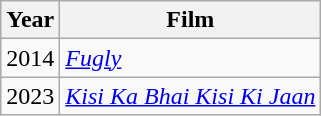<table class="wikitable">
<tr>
<th>Year</th>
<th>Film</th>
</tr>
<tr>
<td>2014</td>
<td><a href='#'><em>Fugly</em></a></td>
</tr>
<tr>
<td>2023</td>
<td><em><a href='#'>Kisi Ka Bhai Kisi Ki Jaan</a></em></td>
</tr>
</table>
